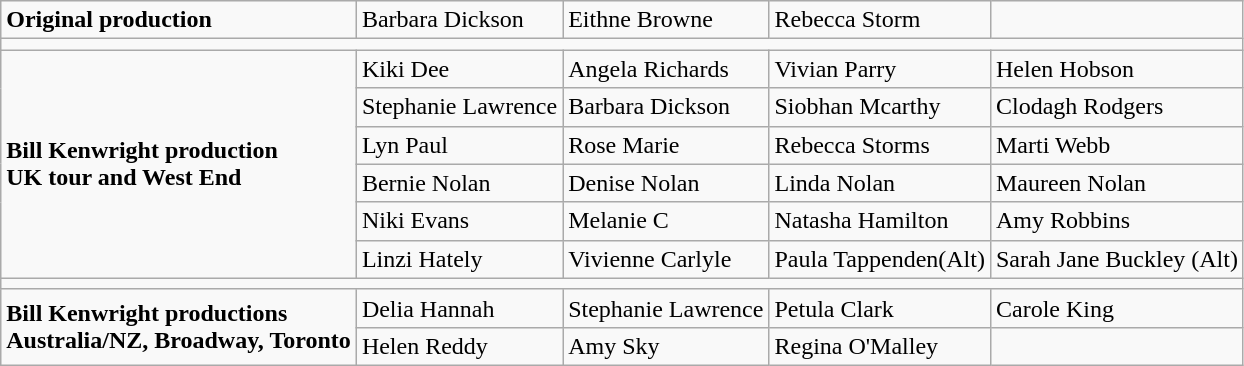<table class="wikitable">
<tr>
<td><strong>Original production</strong></td>
<td>Barbara Dickson</td>
<td>Eithne Browne</td>
<td>Rebecca Storm</td>
</tr>
<tr>
<td colspan="5"></td>
</tr>
<tr>
<td rowspan="6"><strong>Bill Kenwright production</strong><br><strong>UK tour and West End</strong></td>
<td>Kiki Dee</td>
<td>Angela Richards</td>
<td>Vivian Parry</td>
<td>Helen Hobson</td>
</tr>
<tr>
<td>Stephanie Lawrence</td>
<td>Barbara Dickson</td>
<td>Siobhan Mcarthy</td>
<td>Clodagh Rodgers</td>
</tr>
<tr>
<td>Lyn Paul</td>
<td>Rose Marie</td>
<td>Rebecca Storms</td>
<td>Marti Webb</td>
</tr>
<tr>
<td>Bernie Nolan</td>
<td>Denise Nolan</td>
<td>Linda Nolan</td>
<td>Maureen Nolan</td>
</tr>
<tr>
<td>Niki Evans</td>
<td>Melanie C</td>
<td>Natasha Hamilton</td>
<td>Amy Robbins</td>
</tr>
<tr>
<td>Linzi Hately</td>
<td>Vivienne Carlyle</td>
<td>Paula Tappenden(Alt)</td>
<td>Sarah Jane Buckley (Alt)</td>
</tr>
<tr>
<td colspan="5"></td>
</tr>
<tr>
<td rowspan="2"><strong>Bill Kenwright productions</strong><br><strong>Australia/NZ, Broadway, Toronto</strong></td>
<td>Delia Hannah</td>
<td>Stephanie Lawrence</td>
<td>Petula Clark</td>
<td>Carole King</td>
</tr>
<tr>
<td>Helen Reddy</td>
<td>Amy Sky</td>
<td>Regina O'Malley</td>
<td></td>
</tr>
</table>
